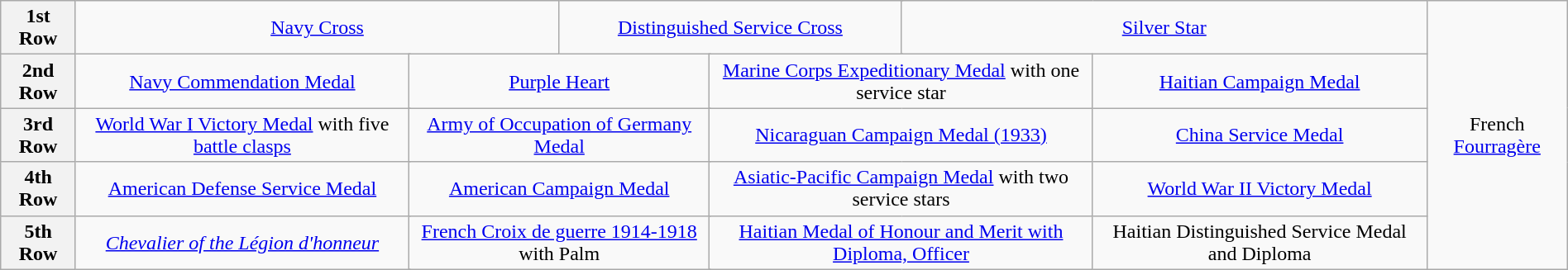<table class="wikitable" style="margin:1em auto; text-align:center;">
<tr>
<th>1st Row</th>
<td colspan="4"><a href='#'>Navy Cross</a></td>
<td colspan="4"><a href='#'>Distinguished Service Cross</a></td>
<td colspan="4"><a href='#'>Silver Star</a></td>
<td rowspan="5" align="center">French <a href='#'>Fourragère</a></td>
</tr>
<tr>
<th>2nd Row</th>
<td colspan="3"><a href='#'>Navy Commendation Medal</a></td>
<td colspan="3"><a href='#'>Purple Heart</a></td>
<td colspan="3"><a href='#'>Marine Corps Expeditionary Medal</a> with one service star</td>
<td colspan="3"><a href='#'>Haitian Campaign Medal</a></td>
</tr>
<tr>
<th>3rd Row</th>
<td colspan="3"><a href='#'>World War I Victory Medal</a> with five <a href='#'>battle clasps</a></td>
<td colspan="3"><a href='#'>Army of Occupation of Germany Medal</a></td>
<td colspan="3"><a href='#'>Nicaraguan Campaign Medal (1933)</a></td>
<td colspan="3"><a href='#'>China Service Medal</a></td>
</tr>
<tr>
<th>4th Row</th>
<td colspan="3"><a href='#'>American Defense Service Medal</a></td>
<td colspan="3"><a href='#'>American Campaign Medal</a></td>
<td colspan="3"><a href='#'>Asiatic-Pacific Campaign Medal</a> with two service stars</td>
<td colspan="3"><a href='#'>World War II Victory Medal</a></td>
</tr>
<tr>
<th>5th Row</th>
<td colspan="3"><a href='#'><em>Chevalier of the Légion d'honneur</em></a></td>
<td colspan="3"><a href='#'>French Croix de guerre 1914-1918</a> with Palm</td>
<td colspan="3"><a href='#'>Haitian Medal of Honour and Merit with Diploma, Officer</a></td>
<td colspan="3">Haitian Distinguished Service Medal and Diploma</td>
</tr>
</table>
